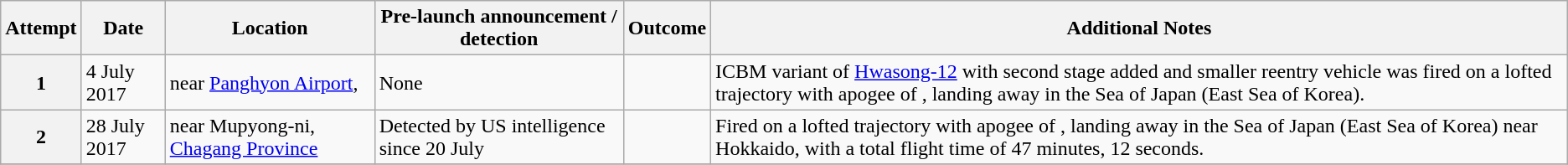<table class="wikitable">
<tr>
<th scope="col">Attempt</th>
<th scope="col">Date</th>
<th scope="col">Location</th>
<th scope="col">Pre-launch announcement / detection</th>
<th scope="col">Outcome</th>
<th scope="col">Additional Notes</th>
</tr>
<tr>
<th scope="row">1</th>
<td>4 July 2017 </td>
<td>near <a href='#'>Panghyon Airport</a>, </td>
<td>None</td>
<td></td>
<td>ICBM variant of <a href='#'>Hwasong-12</a> with second stage added and smaller reentry vehicle was fired on a lofted trajectory with apogee of , landing  away in the Sea of Japan (East Sea of Korea).</td>
</tr>
<tr>
<th scope="row">2</th>
<td>28 July 2017 </td>
<td>near  Mupyong-ni, <a href='#'>Chagang Province</a></td>
<td>Detected by US intelligence since 20 July</td>
<td></td>
<td>Fired on a lofted trajectory with apogee of , landing  away in the Sea of Japan (East Sea of Korea) near Hokkaido, with a total flight time of 47 minutes, 12 seconds.</td>
</tr>
<tr>
</tr>
</table>
